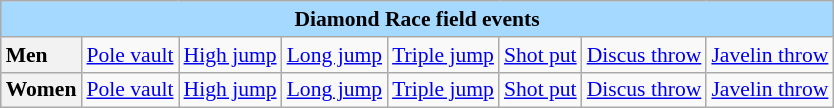<table class=wikitable style="font-size:90%; margin: 1em auto 1em auto">
<tr>
<td colspan="8"  style="background:#a5d9ff; text-align:center;"><strong>Diamond Race field events</strong></td>
</tr>
<tr>
<td style="background:#f2f2f2;"><strong>Men</strong></td>
<td><a href='#'>Pole vault</a></td>
<td><a href='#'>High jump</a></td>
<td><a href='#'>Long jump</a></td>
<td><a href='#'>Triple jump</a></td>
<td><a href='#'>Shot put</a></td>
<td><a href='#'>Discus throw</a></td>
<td><a href='#'>Javelin throw</a></td>
</tr>
<tr>
<td style="background:#f2f2f2;"><strong>Women</strong></td>
<td><a href='#'>Pole vault</a></td>
<td><a href='#'>High jump</a></td>
<td><a href='#'>Long jump</a></td>
<td><a href='#'>Triple jump</a></td>
<td><a href='#'>Shot put</a></td>
<td><a href='#'>Discus throw</a></td>
<td><a href='#'>Javelin throw</a></td>
</tr>
</table>
